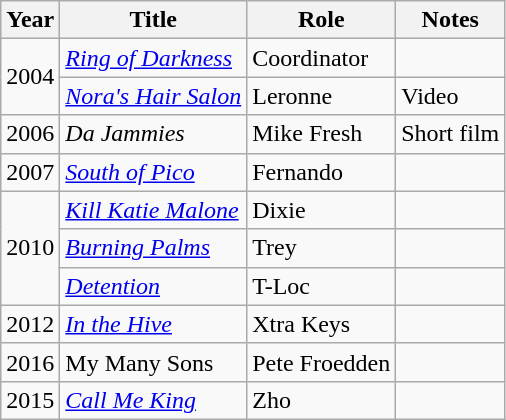<table class="wikitable sortable">
<tr>
<th>Year</th>
<th>Title</th>
<th>Role</th>
<th class="unsortable">Notes</th>
</tr>
<tr>
<td rowspan=2>2004</td>
<td><em><a href='#'>Ring of Darkness</a></em></td>
<td>Coordinator</td>
<td></td>
</tr>
<tr>
<td><em><a href='#'>Nora's Hair Salon</a></em></td>
<td>Leronne</td>
<td>Video</td>
</tr>
<tr>
<td>2006</td>
<td><em>Da Jammies</em></td>
<td>Mike Fresh</td>
<td>Short film</td>
</tr>
<tr>
<td>2007</td>
<td><em><a href='#'>South of Pico</a></em></td>
<td>Fernando</td>
<td></td>
</tr>
<tr>
<td rowspan=3>2010</td>
<td><em><a href='#'>Kill Katie Malone</a></em></td>
<td>Dixie</td>
<td></td>
</tr>
<tr>
<td><em><a href='#'>Burning Palms</a></em></td>
<td>Trey</td>
<td></td>
</tr>
<tr>
<td><em><a href='#'>Detention</a></em></td>
<td>T-Loc</td>
<td></td>
</tr>
<tr>
<td>2012</td>
<td><em><a href='#'>In the Hive</a></em></td>
<td>Xtra Keys</td>
<td></td>
</tr>
<tr>
<td>2016</td>
<td>My Many Sons</td>
<td>Pete Froedden</td>
<td></td>
</tr>
<tr>
<td>2015</td>
<td><em><a href='#'>Call Me King</a></em></td>
<td>Zho</td>
<td></td>
</tr>
</table>
